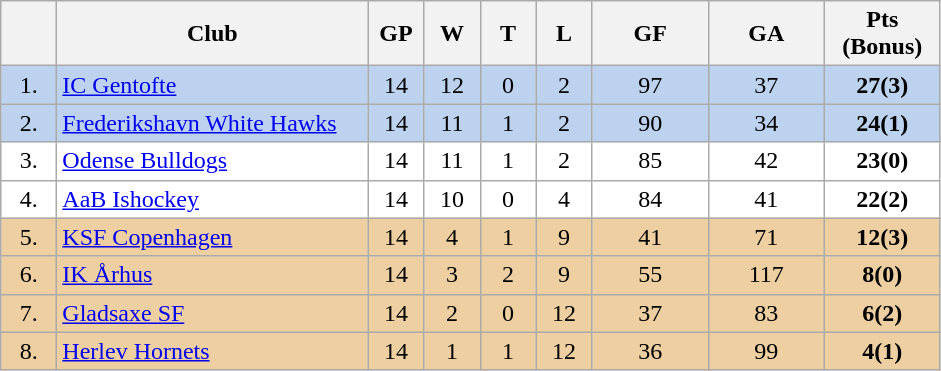<table class="wikitable">
<tr>
<th width="30"></th>
<th width="200">Club</th>
<th width="30">GP</th>
<th width="30">W</th>
<th width="30">T</th>
<th width="30">L</th>
<th width="70">GF</th>
<th width="70">GA</th>
<th width="70">Pts (Bonus)</th>
</tr>
<tr bgcolor="#BCD2EE" align="center">
<td>1.</td>
<td align="left"><a href='#'>IC Gentofte</a></td>
<td>14</td>
<td>12</td>
<td>0</td>
<td>2</td>
<td>97</td>
<td>37</td>
<td><strong>27(3)</strong></td>
</tr>
<tr bgcolor="#BCD2EE" align="center">
<td>2.</td>
<td align="left"><a href='#'>Frederikshavn White Hawks</a></td>
<td>14</td>
<td>11</td>
<td>1</td>
<td>2</td>
<td>90</td>
<td>34</td>
<td><strong>24(1)</strong></td>
</tr>
<tr bgcolor="#FFFFFF" align="center">
<td>3.</td>
<td align="left"><a href='#'>Odense Bulldogs</a></td>
<td>14</td>
<td>11</td>
<td>1</td>
<td>2</td>
<td>85</td>
<td>42</td>
<td><strong>23(0)</strong></td>
</tr>
<tr bgcolor="#FFFFFF" align="center">
<td>4.</td>
<td align="left"><a href='#'>AaB Ishockey</a></td>
<td>14</td>
<td>10</td>
<td>0</td>
<td>4</td>
<td>84</td>
<td>41</td>
<td><strong>22(2)</strong></td>
</tr>
<tr bgcolor="#EECFA1" align="center">
<td>5.</td>
<td align="left"><a href='#'>KSF Copenhagen</a></td>
<td>14</td>
<td>4</td>
<td>1</td>
<td>9</td>
<td>41</td>
<td>71</td>
<td><strong>12(3)</strong></td>
</tr>
<tr bgcolor="#EECFA1" align="center">
<td>6.</td>
<td align="left"><a href='#'>IK Århus</a></td>
<td>14</td>
<td>3</td>
<td>2</td>
<td>9</td>
<td>55</td>
<td>117</td>
<td><strong>8(0)</strong></td>
</tr>
<tr bgcolor="#EECFA1" align="center">
<td>7.</td>
<td align="left"><a href='#'>Gladsaxe SF</a></td>
<td>14</td>
<td>2</td>
<td>0</td>
<td>12</td>
<td>37</td>
<td>83</td>
<td><strong>6(2)</strong></td>
</tr>
<tr bgcolor="#EECFA1" align="center">
<td>8.</td>
<td align="left"><a href='#'>Herlev Hornets</a></td>
<td>14</td>
<td>1</td>
<td>1</td>
<td>12</td>
<td>36</td>
<td>99</td>
<td><strong>4(1)</strong></td>
</tr>
</table>
